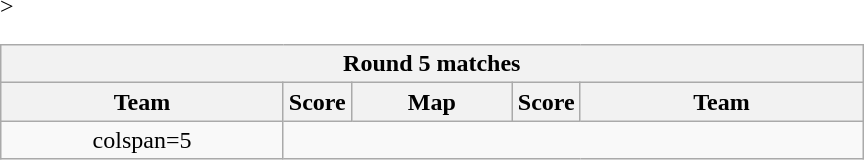<table class="wikitable" style="text-align: center;">
<tr>
<th colspan=5>Round 5 matches</th>
</tr>
<tr <noinclude>>
<th width="181px">Team</th>
<th width="20px">Score</th>
<th width="100px">Map</th>
<th width="20px">Score</th>
<th width="181px">Team</noinclude></th>
</tr>
<tr>
<td>colspan=5 </td>
</tr>
</table>
